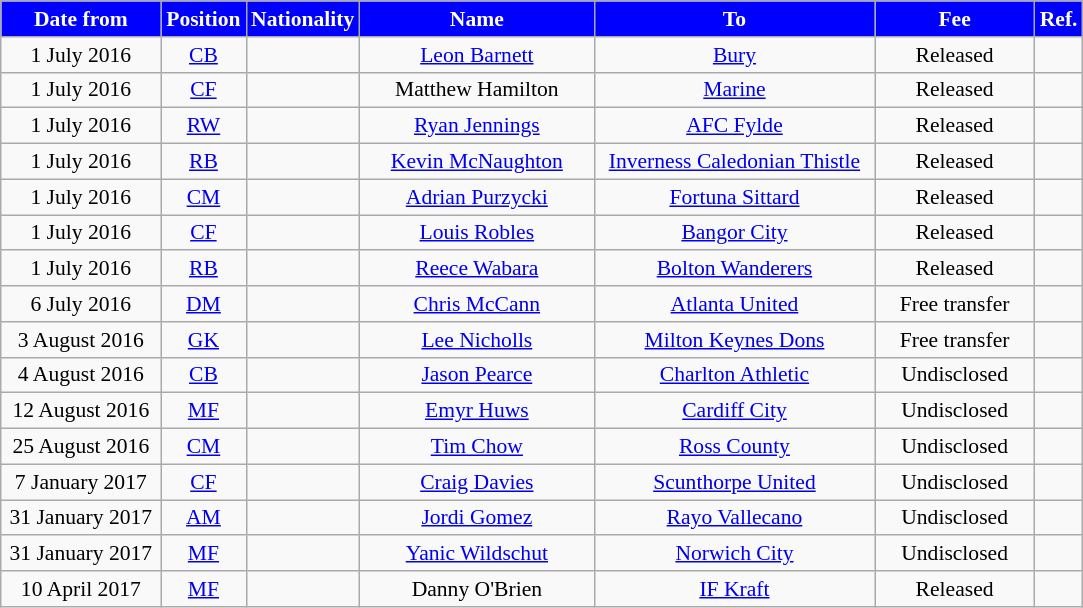<table class="wikitable"  style="text-align:center; font-size:90%; ">
<tr>
<th style="background:#0000FF; color:#FFFFFF; width:100px;">Date from</th>
<th style="background:#0000FF; color:#FFFFFF; width:50px;">Position</th>
<th style="background:#0000FF; color:#FFFFFF; width:50px;">Nationality</th>
<th style="background:#0000FF; color:#FFFFFF; width:150px;">Name</th>
<th style="background:#0000FF; color:#FFFFFF; width:180px;">To</th>
<th style="background:#0000FF; color:#FFFFFF; width:100px;">Fee</th>
<th style="background:#0000FF; color:#FFFFFF; width:25px;">Ref.</th>
</tr>
<tr>
<td>1 July 2016</td>
<td><a href='#'>CB</a></td>
<td></td>
<td><a href='#'>Leon Barnett</a></td>
<td><a href='#'>Bury</a></td>
<td>Released</td>
<td></td>
</tr>
<tr>
<td>1 July 2016</td>
<td><a href='#'>CF</a></td>
<td></td>
<td>Matthew Hamilton</td>
<td><a href='#'>Marine</a></td>
<td>Released</td>
<td></td>
</tr>
<tr>
<td>1 July 2016</td>
<td><a href='#'>RW</a></td>
<td></td>
<td><a href='#'>Ryan Jennings</a></td>
<td><a href='#'>AFC Fylde</a></td>
<td>Released</td>
<td></td>
</tr>
<tr>
<td>1 July 2016</td>
<td><a href='#'>RB</a></td>
<td></td>
<td><a href='#'>Kevin McNaughton</a></td>
<td><a href='#'>Inverness Caledonian Thistle</a></td>
<td>Released</td>
<td></td>
</tr>
<tr>
<td>1 July 2016</td>
<td><a href='#'>CM</a></td>
<td></td>
<td><a href='#'>Adrian Purzycki</a></td>
<td><a href='#'>Fortuna Sittard</a></td>
<td>Released</td>
<td></td>
</tr>
<tr>
<td>1 July 2016</td>
<td><a href='#'>CF</a></td>
<td></td>
<td><a href='#'>Louis Robles</a></td>
<td><a href='#'>Bangor City</a></td>
<td>Released</td>
<td></td>
</tr>
<tr>
<td>1 July 2016</td>
<td><a href='#'>RB</a></td>
<td></td>
<td><a href='#'>Reece Wabara</a></td>
<td><a href='#'>Bolton Wanderers</a></td>
<td>Released</td>
<td></td>
</tr>
<tr>
<td>6 July 2016</td>
<td><a href='#'>DM</a></td>
<td></td>
<td><a href='#'>Chris McCann</a></td>
<td><a href='#'>Atlanta United</a></td>
<td>Free transfer</td>
<td></td>
</tr>
<tr>
<td>3 August 2016</td>
<td><a href='#'>GK</a></td>
<td></td>
<td><a href='#'>Lee Nicholls</a></td>
<td><a href='#'>Milton Keynes Dons</a></td>
<td>Free transfer</td>
<td></td>
</tr>
<tr>
<td>4 August 2016</td>
<td><a href='#'>CB</a></td>
<td></td>
<td><a href='#'>Jason Pearce</a></td>
<td><a href='#'>Charlton Athletic</a></td>
<td>Undisclosed</td>
<td></td>
</tr>
<tr>
<td>12 August 2016</td>
<td><a href='#'>MF</a></td>
<td></td>
<td><a href='#'>Emyr Huws</a></td>
<td><a href='#'>Cardiff City</a></td>
<td>Undisclosed</td>
<td></td>
</tr>
<tr>
<td>25 August 2016</td>
<td><a href='#'>CM</a></td>
<td></td>
<td><a href='#'>Tim Chow</a></td>
<td><a href='#'>Ross County</a></td>
<td>Undisclosed</td>
<td></td>
</tr>
<tr>
<td>7 January 2017</td>
<td><a href='#'>CF</a></td>
<td></td>
<td><a href='#'>Craig Davies</a></td>
<td><a href='#'>Scunthorpe United</a></td>
<td>Undisclosed</td>
<td></td>
</tr>
<tr>
<td>31 January 2017</td>
<td><a href='#'>AM</a></td>
<td></td>
<td><a href='#'>Jordi Gomez</a></td>
<td><a href='#'>Rayo Vallecano</a></td>
<td>Undisclosed</td>
<td></td>
</tr>
<tr>
<td>31 January 2017</td>
<td><a href='#'>MF</a></td>
<td></td>
<td><a href='#'>Yanic Wildschut</a></td>
<td><a href='#'>Norwich City</a></td>
<td>Undisclosed</td>
<td></td>
</tr>
<tr>
<td>10 April 2017</td>
<td><a href='#'>MF</a></td>
<td></td>
<td>Danny O'Brien</td>
<td><a href='#'>IF Kraft</a></td>
<td>Released</td>
<td></td>
</tr>
</table>
